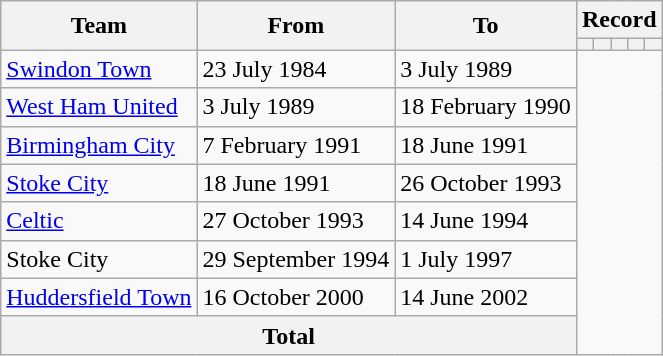<table class=wikitable style="text-align: center">
<tr>
<th rowspan=2>Team</th>
<th rowspan=2>From</th>
<th rowspan=2>To</th>
<th colspan=5>Record</th>
</tr>
<tr>
<th></th>
<th></th>
<th></th>
<th></th>
<th></th>
</tr>
<tr>
<td align=left><a href='#'>Swindon Town</a></td>
<td align=left>23 July 1984</td>
<td align=left>3 July 1989<br></td>
</tr>
<tr>
<td align=left><a href='#'>West Ham United</a></td>
<td align=left>3 July 1989</td>
<td align=left>18 February 1990<br></td>
</tr>
<tr>
<td align=left><a href='#'>Birmingham City</a></td>
<td align=left>7 February 1991</td>
<td align=left>18 June 1991<br></td>
</tr>
<tr>
<td align=left><a href='#'>Stoke City</a></td>
<td align=left>18 June 1991</td>
<td align=left>26 October 1993<br></td>
</tr>
<tr>
<td align=left><a href='#'>Celtic</a></td>
<td align=left>27 October 1993</td>
<td align=left>14 June 1994<br></td>
</tr>
<tr>
<td align=left>Stoke City</td>
<td align=left>29 September 1994</td>
<td align=left>1 July 1997<br></td>
</tr>
<tr>
<td align=left><a href='#'>Huddersfield Town</a></td>
<td align=left>16 October 2000</td>
<td align=left>14 June 2002<br></td>
</tr>
<tr>
<th colspan=3>Total<br></th>
</tr>
</table>
